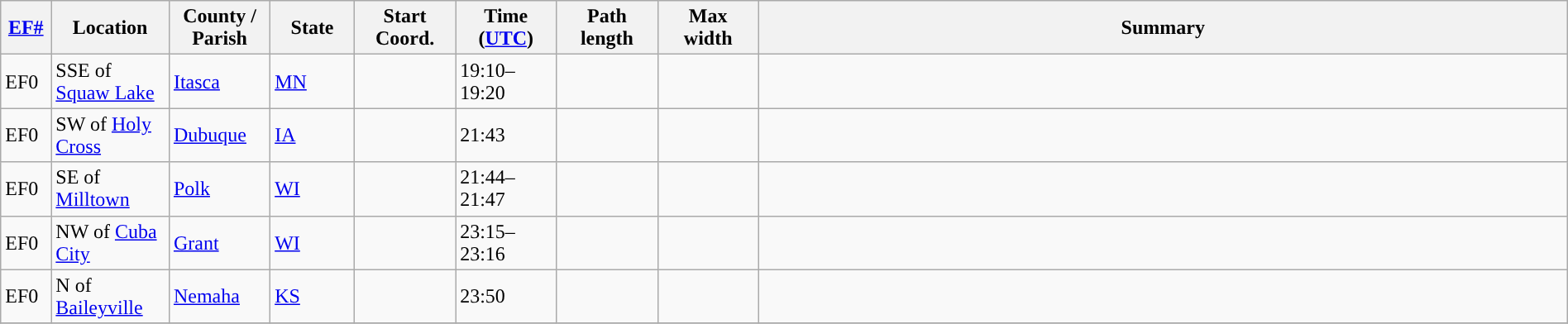<table class="wikitable sortable" style="width:100%;">
<tr>
<th scope="col"  style="width:3%; text-align:center;"><a href='#'>EF#</a></th>
<th scope="col"  style="width:7%; text-align:center;" class="unsortable">Location</th>
<th scope="col"  style="width:6%; text-align:center;" class="unsortable">County / Parish</th>
<th scope="col"  style="width:5%; text-align:center;">State</th>
<th scope="col"  style="width:6%; text-align:center;">Start Coord.</th>
<th scope="col"  style="width:6%; text-align:center;">Time (<a href='#'>UTC</a>)</th>
<th scope="col"  style="width:6%; text-align:center;">Path length</th>
<th scope="col"  style="width:6%; text-align:center;">Max width</th>
<th scope="col" class="unsortable" style="width:48%; text-align:center;">Summary</th>
</tr>
<tr>
<td>EF0</td>
<td>SSE of <a href='#'>Squaw Lake</a></td>
<td><a href='#'>Itasca</a></td>
<td><a href='#'>MN</a></td>
<td></td>
<td>19:10–19:20</td>
<td></td>
<td></td>
<td></td>
</tr>
<tr>
<td>EF0</td>
<td>SW of <a href='#'>Holy Cross</a></td>
<td><a href='#'>Dubuque</a></td>
<td><a href='#'>IA</a></td>
<td></td>
<td>21:43</td>
<td></td>
<td></td>
<td></td>
</tr>
<tr>
<td>EF0</td>
<td>SE of <a href='#'>Milltown</a></td>
<td><a href='#'>Polk</a></td>
<td><a href='#'>WI</a></td>
<td></td>
<td>21:44–21:47</td>
<td></td>
<td></td>
<td></td>
</tr>
<tr>
<td>EF0</td>
<td>NW of <a href='#'>Cuba City</a></td>
<td><a href='#'>Grant</a></td>
<td><a href='#'>WI</a></td>
<td></td>
<td>23:15–23:16</td>
<td></td>
<td></td>
<td></td>
</tr>
<tr>
<td>EF0</td>
<td>N of <a href='#'>Baileyville</a></td>
<td><a href='#'>Nemaha</a></td>
<td><a href='#'>KS</a></td>
<td></td>
<td>23:50</td>
<td></td>
<td></td>
<td></td>
</tr>
<tr>
</tr>
</table>
